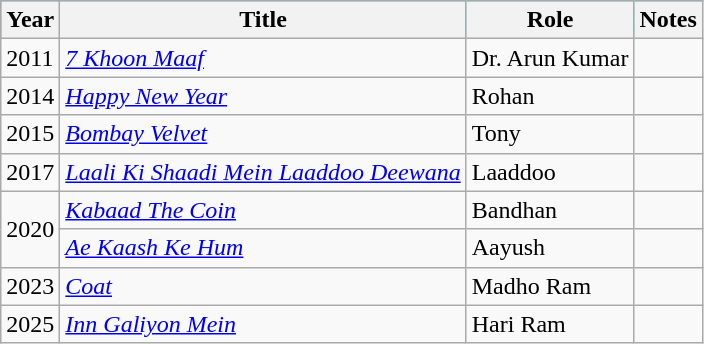<table class="wikitable">
<tr style="background:#0ccccc; text-align:center;">
<th>Year</th>
<th>Title</th>
<th>Role</th>
<th>Notes</th>
</tr>
<tr>
<td>2011</td>
<td><em><a href='#'>7 Khoon Maaf</a></em></td>
<td>Dr. Arun Kumar</td>
<td></td>
</tr>
<tr>
<td>2014</td>
<td><em><a href='#'>Happy New Year</a></em></td>
<td>Rohan</td>
<td></td>
</tr>
<tr>
<td>2015</td>
<td><em><a href='#'>Bombay Velvet</a></em></td>
<td>Tony</td>
<td></td>
</tr>
<tr>
<td>2017</td>
<td><em><a href='#'>Laali Ki Shaadi Mein Laaddoo Deewana</a></em></td>
<td>Laaddoo</td>
<td></td>
</tr>
<tr>
<td rowspan="2">2020</td>
<td><em><a href='#'>Kabaad The Coin</a></em></td>
<td>Bandhan</td>
<td></td>
</tr>
<tr>
<td><em><a href='#'>Ae Kaash Ke Hum</a></em></td>
<td>Aayush</td>
<td></td>
</tr>
<tr>
<td>2023</td>
<td><em><a href='#'>Coat</a></em></td>
<td>Madho Ram</td>
<td></td>
</tr>
<tr>
<td>2025</td>
<td><em><a href='#'>Inn Galiyon Mein</a></em></td>
<td>Hari Ram</td>
<td></td>
</tr>
</table>
